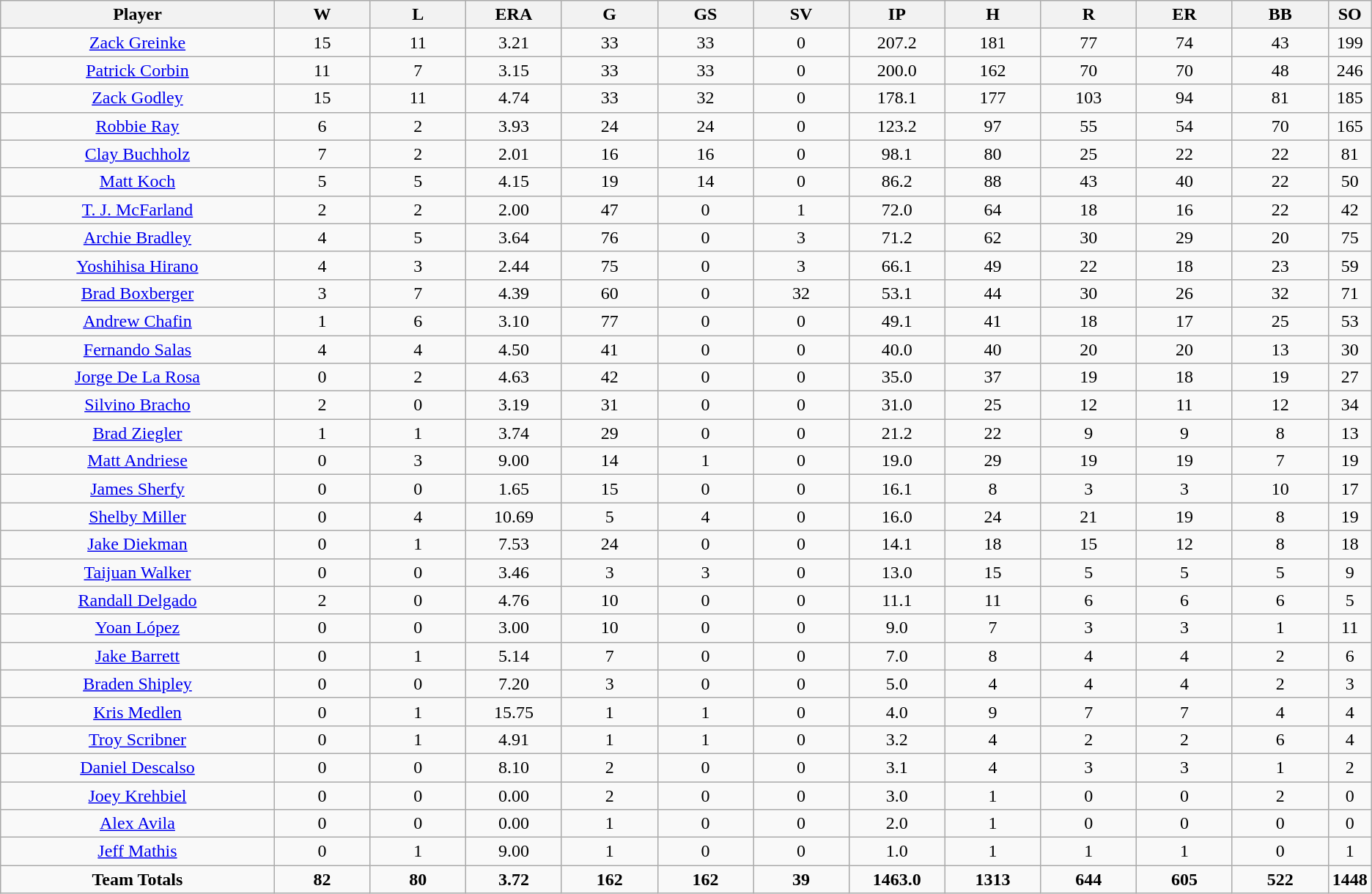<table class=wikitable style="text-align:center">
<tr>
<th bgcolor=#DDDDFF; width="20%">Player</th>
<th bgcolor=#DDDDFF; width="7%">W</th>
<th bgcolor=#DDDDFF; width="7%">L</th>
<th bgcolor=#DDDDFF; width="7%">ERA</th>
<th bgcolor=#DDDDFF; width="7%">G</th>
<th bgcolor=#DDDDFF; width="7%">GS</th>
<th bgcolor=#DDDDFF; width="7%">SV</th>
<th bgcolor=#DDDDFF; width="7%">IP</th>
<th bgcolor=#DDDDFF; width="7%">H</th>
<th bgcolor=#DDDDFF; width="7%">R</th>
<th bgcolor=#DDDDFF; width="7%">ER</th>
<th bgcolor=#DDDDFF; width="7%">BB</th>
<th bgcolor=#DDDDFF; width="7%">SO</th>
</tr>
<tr>
<td><a href='#'>Zack Greinke</a></td>
<td>15</td>
<td>11</td>
<td>3.21</td>
<td>33</td>
<td>33</td>
<td>0</td>
<td>207.2</td>
<td>181</td>
<td>77</td>
<td>74</td>
<td>43</td>
<td>199</td>
</tr>
<tr>
<td><a href='#'>Patrick Corbin</a></td>
<td>11</td>
<td>7</td>
<td>3.15</td>
<td>33</td>
<td>33</td>
<td>0</td>
<td>200.0</td>
<td>162</td>
<td>70</td>
<td>70</td>
<td>48</td>
<td>246</td>
</tr>
<tr>
<td><a href='#'>Zack Godley</a></td>
<td>15</td>
<td>11</td>
<td>4.74</td>
<td>33</td>
<td>32</td>
<td>0</td>
<td>178.1</td>
<td>177</td>
<td>103</td>
<td>94</td>
<td>81</td>
<td>185</td>
</tr>
<tr>
<td><a href='#'>Robbie Ray</a></td>
<td>6</td>
<td>2</td>
<td>3.93</td>
<td>24</td>
<td>24</td>
<td>0</td>
<td>123.2</td>
<td>97</td>
<td>55</td>
<td>54</td>
<td>70</td>
<td>165</td>
</tr>
<tr>
<td><a href='#'>Clay Buchholz</a></td>
<td>7</td>
<td>2</td>
<td>2.01</td>
<td>16</td>
<td>16</td>
<td>0</td>
<td>98.1</td>
<td>80</td>
<td>25</td>
<td>22</td>
<td>22</td>
<td>81</td>
</tr>
<tr>
<td><a href='#'>Matt Koch</a></td>
<td>5</td>
<td>5</td>
<td>4.15</td>
<td>19</td>
<td>14</td>
<td>0</td>
<td>86.2</td>
<td>88</td>
<td>43</td>
<td>40</td>
<td>22</td>
<td>50</td>
</tr>
<tr>
<td><a href='#'>T. J. McFarland</a></td>
<td>2</td>
<td>2</td>
<td>2.00</td>
<td>47</td>
<td>0</td>
<td>1</td>
<td>72.0</td>
<td>64</td>
<td>18</td>
<td>16</td>
<td>22</td>
<td>42</td>
</tr>
<tr>
<td><a href='#'>Archie Bradley</a></td>
<td>4</td>
<td>5</td>
<td>3.64</td>
<td>76</td>
<td>0</td>
<td>3</td>
<td>71.2</td>
<td>62</td>
<td>30</td>
<td>29</td>
<td>20</td>
<td>75</td>
</tr>
<tr>
<td><a href='#'>Yoshihisa Hirano</a></td>
<td>4</td>
<td>3</td>
<td>2.44</td>
<td>75</td>
<td>0</td>
<td>3</td>
<td>66.1</td>
<td>49</td>
<td>22</td>
<td>18</td>
<td>23</td>
<td>59</td>
</tr>
<tr>
<td><a href='#'>Brad Boxberger</a></td>
<td>3</td>
<td>7</td>
<td>4.39</td>
<td>60</td>
<td>0</td>
<td>32</td>
<td>53.1</td>
<td>44</td>
<td>30</td>
<td>26</td>
<td>32</td>
<td>71</td>
</tr>
<tr>
<td><a href='#'>Andrew Chafin</a></td>
<td>1</td>
<td>6</td>
<td>3.10</td>
<td>77</td>
<td>0</td>
<td>0</td>
<td>49.1</td>
<td>41</td>
<td>18</td>
<td>17</td>
<td>25</td>
<td>53</td>
</tr>
<tr>
<td><a href='#'>Fernando Salas</a></td>
<td>4</td>
<td>4</td>
<td>4.50</td>
<td>41</td>
<td>0</td>
<td>0</td>
<td>40.0</td>
<td>40</td>
<td>20</td>
<td>20</td>
<td>13</td>
<td>30</td>
</tr>
<tr>
<td><a href='#'>Jorge De La Rosa</a></td>
<td>0</td>
<td>2</td>
<td>4.63</td>
<td>42</td>
<td>0</td>
<td>0</td>
<td>35.0</td>
<td>37</td>
<td>19</td>
<td>18</td>
<td>19</td>
<td>27</td>
</tr>
<tr>
<td><a href='#'>Silvino Bracho</a></td>
<td>2</td>
<td>0</td>
<td>3.19</td>
<td>31</td>
<td>0</td>
<td>0</td>
<td>31.0</td>
<td>25</td>
<td>12</td>
<td>11</td>
<td>12</td>
<td>34</td>
</tr>
<tr>
<td><a href='#'>Brad Ziegler</a></td>
<td>1</td>
<td>1</td>
<td>3.74</td>
<td>29</td>
<td>0</td>
<td>0</td>
<td>21.2</td>
<td>22</td>
<td>9</td>
<td>9</td>
<td>8</td>
<td>13</td>
</tr>
<tr>
<td><a href='#'>Matt Andriese</a></td>
<td>0</td>
<td>3</td>
<td>9.00</td>
<td>14</td>
<td>1</td>
<td>0</td>
<td>19.0</td>
<td>29</td>
<td>19</td>
<td>19</td>
<td>7</td>
<td>19</td>
</tr>
<tr>
<td><a href='#'>James Sherfy</a></td>
<td>0</td>
<td>0</td>
<td>1.65</td>
<td>15</td>
<td>0</td>
<td>0</td>
<td>16.1</td>
<td>8</td>
<td>3</td>
<td>3</td>
<td>10</td>
<td>17</td>
</tr>
<tr>
<td><a href='#'>Shelby Miller</a></td>
<td>0</td>
<td>4</td>
<td>10.69</td>
<td>5</td>
<td>4</td>
<td>0</td>
<td>16.0</td>
<td>24</td>
<td>21</td>
<td>19</td>
<td>8</td>
<td>19</td>
</tr>
<tr>
<td><a href='#'>Jake Diekman</a></td>
<td>0</td>
<td>1</td>
<td>7.53</td>
<td>24</td>
<td>0</td>
<td>0</td>
<td>14.1</td>
<td>18</td>
<td>15</td>
<td>12</td>
<td>8</td>
<td>18</td>
</tr>
<tr>
<td><a href='#'>Taijuan Walker</a></td>
<td>0</td>
<td>0</td>
<td>3.46</td>
<td>3</td>
<td>3</td>
<td>0</td>
<td>13.0</td>
<td>15</td>
<td>5</td>
<td>5</td>
<td>5</td>
<td>9</td>
</tr>
<tr>
<td><a href='#'>Randall Delgado</a></td>
<td>2</td>
<td>0</td>
<td>4.76</td>
<td>10</td>
<td>0</td>
<td>0</td>
<td>11.1</td>
<td>11</td>
<td>6</td>
<td>6</td>
<td>6</td>
<td>5</td>
</tr>
<tr>
<td><a href='#'>Yoan López</a></td>
<td>0</td>
<td>0</td>
<td>3.00</td>
<td>10</td>
<td>0</td>
<td>0</td>
<td>9.0</td>
<td>7</td>
<td>3</td>
<td>3</td>
<td>1</td>
<td>11</td>
</tr>
<tr>
<td><a href='#'>Jake Barrett</a></td>
<td>0</td>
<td>1</td>
<td>5.14</td>
<td>7</td>
<td>0</td>
<td>0</td>
<td>7.0</td>
<td>8</td>
<td>4</td>
<td>4</td>
<td>2</td>
<td>6</td>
</tr>
<tr>
<td><a href='#'>Braden Shipley</a></td>
<td>0</td>
<td>0</td>
<td>7.20</td>
<td>3</td>
<td>0</td>
<td>0</td>
<td>5.0</td>
<td>4</td>
<td>4</td>
<td>4</td>
<td>2</td>
<td>3</td>
</tr>
<tr>
<td><a href='#'>Kris Medlen</a></td>
<td>0</td>
<td>1</td>
<td>15.75</td>
<td>1</td>
<td>1</td>
<td>0</td>
<td>4.0</td>
<td>9</td>
<td>7</td>
<td>7</td>
<td>4</td>
<td>4</td>
</tr>
<tr>
<td><a href='#'>Troy Scribner</a></td>
<td>0</td>
<td>1</td>
<td>4.91</td>
<td>1</td>
<td>1</td>
<td>0</td>
<td>3.2</td>
<td>4</td>
<td>2</td>
<td>2</td>
<td>6</td>
<td>4</td>
</tr>
<tr>
<td><a href='#'>Daniel Descalso</a></td>
<td>0</td>
<td>0</td>
<td>8.10</td>
<td>2</td>
<td>0</td>
<td>0</td>
<td>3.1</td>
<td>4</td>
<td>3</td>
<td>3</td>
<td>1</td>
<td>2</td>
</tr>
<tr>
<td><a href='#'>Joey Krehbiel</a></td>
<td>0</td>
<td>0</td>
<td>0.00</td>
<td>2</td>
<td>0</td>
<td>0</td>
<td>3.0</td>
<td>1</td>
<td>0</td>
<td>0</td>
<td>2</td>
<td>0</td>
</tr>
<tr>
<td><a href='#'>Alex Avila</a></td>
<td>0</td>
<td>0</td>
<td>0.00</td>
<td>1</td>
<td>0</td>
<td>0</td>
<td>2.0</td>
<td>1</td>
<td>0</td>
<td>0</td>
<td>0</td>
<td>0</td>
</tr>
<tr>
<td><a href='#'>Jeff Mathis</a></td>
<td>0</td>
<td>1</td>
<td>9.00</td>
<td>1</td>
<td>0</td>
<td>0</td>
<td>1.0</td>
<td>1</td>
<td>1</td>
<td>1</td>
<td>0</td>
<td>1</td>
</tr>
<tr>
<td><strong>Team Totals</strong></td>
<td><strong>82</strong></td>
<td><strong>80</strong></td>
<td><strong>3.72</strong></td>
<td><strong>162</strong></td>
<td><strong>162</strong></td>
<td><strong>39</strong></td>
<td><strong>1463.0</strong></td>
<td><strong>1313</strong></td>
<td><strong>644</strong></td>
<td><strong>605</strong></td>
<td><strong>522</strong></td>
<td><strong>1448</strong></td>
</tr>
</table>
